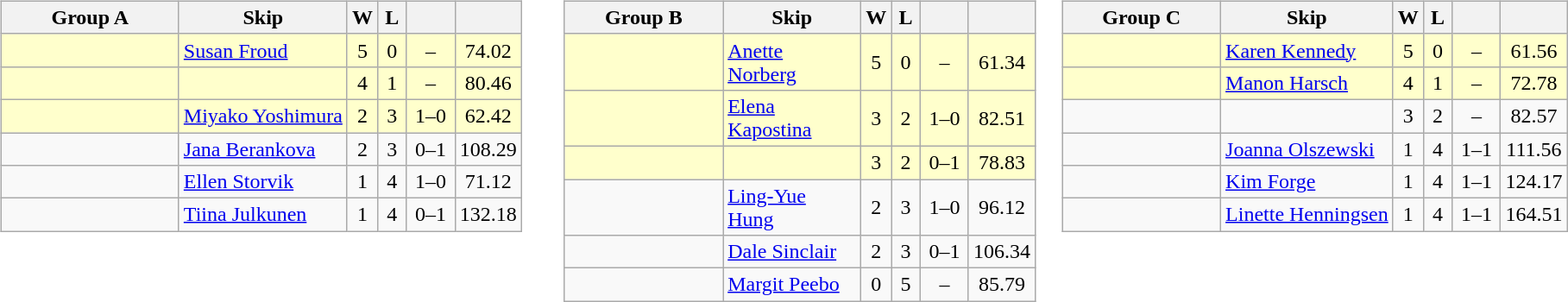<table>
<tr>
<td valign=top width=11%><br><table class="wikitable" style="text-align: center;">
<tr>
<th width=130>Group A</th>
<th>Skip</th>
<th width=15>W</th>
<th width=15>L</th>
<th width=30></th>
<th width=15></th>
</tr>
<tr bgcolor=#ffffcc>
<td style="text-align:left;"></td>
<td style="text-align:left;"><a href='#'>Susan Froud</a></td>
<td>5</td>
<td>0</td>
<td>–</td>
<td>74.02</td>
</tr>
<tr bgcolor=#ffffcc>
<td style="text-align:left;"></td>
<td style="text-align:left;"></td>
<td>4</td>
<td>1</td>
<td>–</td>
<td>80.46</td>
</tr>
<tr bgcolor=#ffffcc>
<td style="text-align:left;"></td>
<td style="text-align:left;"><a href='#'>Miyako Yoshimura</a></td>
<td>2</td>
<td>3</td>
<td>1–0</td>
<td>62.42</td>
</tr>
<tr>
<td style="text-align:left;"></td>
<td style="text-align:left;"><a href='#'>Jana Berankova</a></td>
<td>2</td>
<td>3</td>
<td>0–1</td>
<td>108.29</td>
</tr>
<tr>
<td style="text-align:left;"></td>
<td style="text-align:left;"><a href='#'>Ellen Storvik</a></td>
<td>1</td>
<td>4</td>
<td>1–0</td>
<td>71.12</td>
</tr>
<tr>
<td style="text-align:left;"></td>
<td style="text-align:left;"><a href='#'>Tiina Julkunen</a></td>
<td>1</td>
<td>4</td>
<td>0–1</td>
<td>132.18</td>
</tr>
</table>
</td>
<td valign=top width=8%><br><table class="wikitable" style="text-align: center;">
<tr>
<th width=115>Group B</th>
<th>Skip</th>
<th width=15>W</th>
<th width=15>L</th>
<th width=30></th>
<th width=15></th>
</tr>
<tr bgcolor=#ffffcc>
<td style="text-align:left;"></td>
<td style="text-align:left;"><a href='#'>Anette Norberg</a></td>
<td>5</td>
<td>0</td>
<td>–</td>
<td>61.34</td>
</tr>
<tr bgcolor=#ffffcc>
<td style="text-align:left;"></td>
<td style="text-align:left;"><a href='#'>Elena Kapostina</a></td>
<td>3</td>
<td>2</td>
<td>1–0</td>
<td>82.51</td>
</tr>
<tr bgcolor=#ffffcc>
<td style="text-align:left;"></td>
<td style="text-align:left;"></td>
<td>3</td>
<td>2</td>
<td>0–1</td>
<td>78.83</td>
</tr>
<tr>
<td style="text-align:left;"></td>
<td style="text-align:left;"><a href='#'>Ling-Yue Hung</a></td>
<td>2</td>
<td>3</td>
<td>1–0</td>
<td>96.12</td>
</tr>
<tr>
<td style="text-align:left;"></td>
<td style="text-align:left;"><a href='#'>Dale Sinclair</a></td>
<td>2</td>
<td>3</td>
<td>0–1</td>
<td>106.34</td>
</tr>
<tr>
<td style="text-align:left;"></td>
<td style="text-align:left;"><a href='#'>Margit Peebo</a></td>
<td>0</td>
<td>5</td>
<td>–</td>
<td>85.79</td>
</tr>
</table>
</td>
<td valign=top width=11%><br><table class="wikitable" style="text-align: center;">
<tr>
<th width=115>Group C</th>
<th>Skip</th>
<th width=15>W</th>
<th width=15>L</th>
<th width=30></th>
<th width=15></th>
</tr>
<tr bgcolor=#ffffcc>
<td style="text-align:left;"></td>
<td style="text-align:left;"><a href='#'>Karen Kennedy</a></td>
<td>5</td>
<td>0</td>
<td>–</td>
<td>61.56</td>
</tr>
<tr bgcolor=#ffffcc>
<td style="text-align:left;"></td>
<td style="text-align:left;"><a href='#'>Manon Harsch</a></td>
<td>4</td>
<td>1</td>
<td>–</td>
<td>72.78</td>
</tr>
<tr>
<td style="text-align:left;"></td>
<td style="text-align:left;"></td>
<td>3</td>
<td>2</td>
<td>–</td>
<td>82.57</td>
</tr>
<tr>
<td style="text-align:left;"></td>
<td style="text-align:left;"><a href='#'>Joanna Olszewski</a></td>
<td>1</td>
<td>4</td>
<td>1–1</td>
<td>111.56</td>
</tr>
<tr>
<td style="text-align:left;"></td>
<td style="text-align:left;"><a href='#'>Kim Forge</a></td>
<td>1</td>
<td>4</td>
<td>1–1</td>
<td>124.17</td>
</tr>
<tr>
<td style="text-align:left;"></td>
<td style="text-align:left;"><a href='#'>Linette Henningsen</a></td>
<td>1</td>
<td>4</td>
<td>1–1</td>
<td>164.51</td>
</tr>
</table>
</td>
</tr>
</table>
